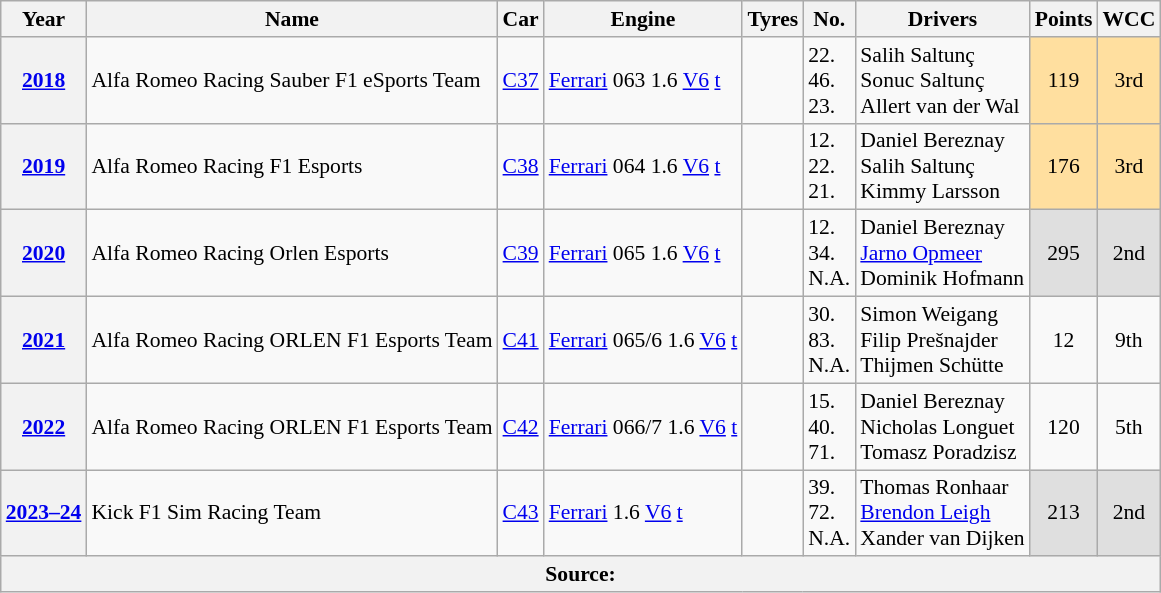<table class="wikitable" style="font-size: 90%;">
<tr>
<th>Year</th>
<th>Name</th>
<th>Car</th>
<th>Engine</th>
<th>Tyres</th>
<th>No.</th>
<th>Drivers</th>
<th>Points</th>
<th>WCC</th>
</tr>
<tr>
<th><a href='#'>2018</a></th>
<td> Alfa Romeo Racing Sauber F1 eSports Team</td>
<td align="left"><a href='#'>C37</a></td>
<td align="left"><a href='#'>Ferrari</a> 063 1.6 <a href='#'>V6</a> <a href='#'>t</a></td>
<td align="center"></td>
<td>22.<br>46.<br>23.</td>
<td>  Salih Saltunç<br> Sonuc Saltunç<br>  Allert van der Wal</td>
<td align="center" style="background: #FFDF9F;">119</td>
<td align="center" style="background: #FFDF9F;">3rd</td>
</tr>
<tr>
<th><a href='#'>2019</a></th>
<td> Alfa Romeo Racing F1 Esports</td>
<td align="left"><a href='#'>C38</a></td>
<td align="left"><a href='#'>Ferrari</a> 064 1.6 <a href='#'>V6</a> <a href='#'>t</a></td>
<td align="center"></td>
<td>12.<br>22.<br>21.</td>
<td> Daniel Bereznay<br> Salih Saltunç<br> Kimmy Larsson</td>
<td align="center" style="background: #FFDF9F;">176</td>
<td align="center" style="background: #FFDF9F;">3rd</td>
</tr>
<tr>
<th><a href='#'>2020</a></th>
<td> Alfa Romeo Racing Orlen Esports</td>
<td align="left"><a href='#'>C39</a></td>
<td align="left"><a href='#'>Ferrari</a> 065 1.6 <a href='#'>V6</a> <a href='#'>t</a></td>
<td align="center"></td>
<td>12.<br>34.<br>N.A.</td>
<td> Daniel Bereznay<br> <a href='#'>Jarno Opmeer</a><br> Dominik Hofmann</td>
<td align="center" style="background: #DFDFDF;">295</td>
<td align="center" style="background: #DFDFDF;">2nd</td>
</tr>
<tr>
<th><a href='#'>2021</a></th>
<td> Alfa Romeo Racing ORLEN F1 Esports Team</td>
<td align="left"><a href='#'>C41</a></td>
<td align="left"><a href='#'>Ferrari</a> 065/6 1.6 <a href='#'>V6</a> <a href='#'>t</a></td>
<td align="center"></td>
<td>30.<br>83.<br>N.A.</td>
<td> Simon Weigang<br> Filip Prešnajder<br> Thijmen Schütte</td>
<td align="center" style="background: #;">12</td>
<td align="center" style="background: #;">9th</td>
</tr>
<tr>
<th><a href='#'>2022</a></th>
<td align="left"> Alfa Romeo Racing ORLEN F1 Esports Team</td>
<td align="left"><a href='#'>C42</a></td>
<td align="left"><a href='#'>Ferrari</a> 066/7 1.6 <a href='#'>V6</a> <a href='#'>t</a></td>
<td align="center"></td>
<td>15.<br>40.<br>71.</td>
<td> Daniel Bereznay<br> Nicholas Longuet<br> Tomasz Poradzisz</td>
<td align="center" style="background: #;">120</td>
<td align="center" style="background: #;">5th</td>
</tr>
<tr>
<th><a href='#'>2023–24</a></th>
<td align="left"> Kick F1 Sim Racing Team</td>
<td align="left"><a href='#'>C43</a></td>
<td align="left"><a href='#'>Ferrari</a> 1.6 <a href='#'>V6</a> <a href='#'>t</a></td>
<td align="center"></td>
<td>39.<br>72.<br>N.A.</td>
<td> Thomas Ronhaar<br> <a href='#'>Brendon Leigh</a><br> Xander van Dijken</td>
<td align="center" style="background: #DFDFDF;">213</td>
<td align="center" style="background: #DFDFDF;">2nd</td>
</tr>
<tr>
<th colspan="9">Source:</th>
</tr>
</table>
